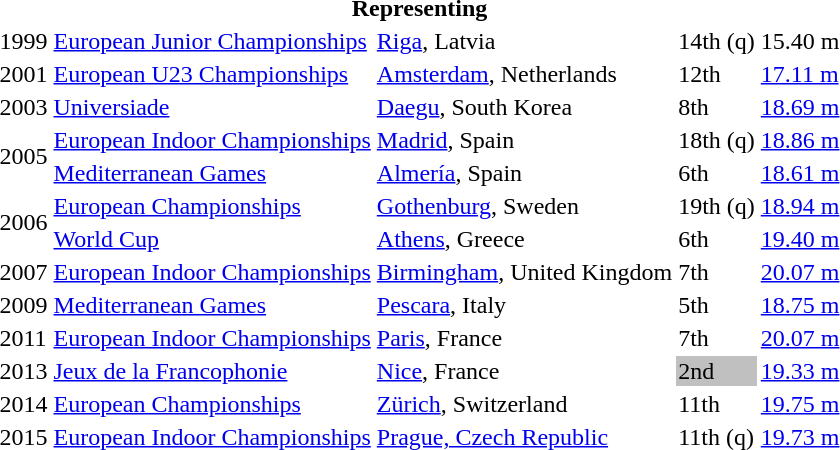<table>
<tr>
<th colspan="6">Representing </th>
</tr>
<tr>
<td>1999</td>
<td><a href='#'>European Junior Championships</a></td>
<td><a href='#'>Riga</a>, Latvia</td>
<td>14th (q)</td>
<td>15.40 m</td>
</tr>
<tr>
<td>2001</td>
<td><a href='#'>European U23 Championships</a></td>
<td><a href='#'>Amsterdam</a>, Netherlands</td>
<td>12th</td>
<td><a href='#'>17.11 m</a></td>
</tr>
<tr>
<td>2003</td>
<td><a href='#'>Universiade</a></td>
<td><a href='#'>Daegu</a>, South Korea</td>
<td>8th</td>
<td><a href='#'>18.69 m</a></td>
</tr>
<tr>
<td rowspan=2>2005</td>
<td><a href='#'>European Indoor Championships</a></td>
<td><a href='#'>Madrid</a>, Spain</td>
<td>18th (q)</td>
<td><a href='#'>18.86 m</a></td>
</tr>
<tr>
<td><a href='#'>Mediterranean Games</a></td>
<td><a href='#'>Almería</a>, Spain</td>
<td>6th</td>
<td><a href='#'>18.61 m</a></td>
</tr>
<tr>
<td rowspan=2>2006</td>
<td><a href='#'>European Championships</a></td>
<td><a href='#'>Gothenburg</a>, Sweden</td>
<td>19th (q)</td>
<td><a href='#'>18.94 m</a></td>
</tr>
<tr>
<td><a href='#'>World Cup</a></td>
<td><a href='#'>Athens</a>, Greece</td>
<td>6th</td>
<td><a href='#'>19.40 m</a></td>
</tr>
<tr>
<td>2007</td>
<td><a href='#'>European Indoor Championships</a></td>
<td><a href='#'>Birmingham</a>, United Kingdom</td>
<td>7th</td>
<td><a href='#'>20.07 m</a></td>
</tr>
<tr>
<td>2009</td>
<td><a href='#'>Mediterranean Games</a></td>
<td><a href='#'>Pescara</a>, Italy</td>
<td>5th</td>
<td><a href='#'>18.75 m</a></td>
</tr>
<tr>
<td>2011</td>
<td><a href='#'>European Indoor Championships</a></td>
<td><a href='#'>Paris</a>, France</td>
<td>7th</td>
<td><a href='#'>20.07 m</a></td>
</tr>
<tr>
<td>2013</td>
<td><a href='#'>Jeux de la Francophonie</a></td>
<td><a href='#'>Nice</a>, France</td>
<td bgcolor=silver>2nd</td>
<td><a href='#'>19.33 m</a></td>
</tr>
<tr>
<td>2014</td>
<td><a href='#'>European Championships</a></td>
<td><a href='#'>Zürich</a>, Switzerland</td>
<td>11th</td>
<td><a href='#'>19.75 m</a></td>
</tr>
<tr>
<td>2015</td>
<td><a href='#'>European Indoor Championships</a></td>
<td><a href='#'>Prague, Czech Republic</a></td>
<td>11th (q)</td>
<td><a href='#'>19.73 m</a></td>
</tr>
</table>
